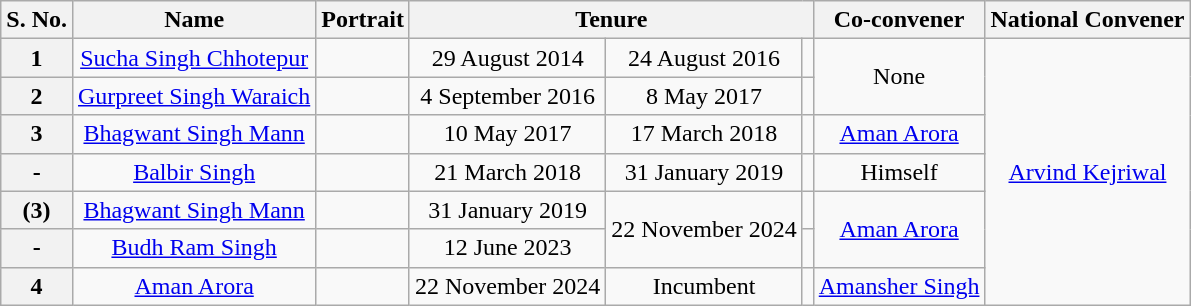<table class="wikitable" style="text-align:center">
<tr>
<th>S. No.</th>
<th>Name</th>
<th>Portrait</th>
<th colspan=3>Tenure</th>
<th>Co-convener</th>
<th>National Convener</th>
</tr>
<tr>
<th>1</th>
<td><a href='#'>Sucha Singh Chhotepur</a></td>
<td></td>
<td>29 August 2014</td>
<td>24 August 2016</td>
<td></td>
<td rowspan=2>None</td>
<td rowspan=7><a href='#'>Arvind Kejriwal</a> </td>
</tr>
<tr>
<th>2</th>
<td><a href='#'>Gurpreet Singh Waraich</a></td>
<td></td>
<td>4 September 2016</td>
<td>8 May 2017</td>
<td></td>
</tr>
<tr>
<th>3</th>
<td><a href='#'>Bhagwant Singh Mann</a></td>
<td></td>
<td>10 May 2017</td>
<td>17 March 2018</td>
<td></td>
<td><a href='#'>Aman Arora</a></td>
</tr>
<tr>
<th>-</th>
<td><a href='#'>Balbir Singh</a> <br></td>
<td></td>
<td>21 March 2018</td>
<td>31 January 2019</td>
<td></td>
<td>Himself</td>
</tr>
<tr>
<th>(3)</th>
<td><a href='#'>Bhagwant Singh Mann</a></td>
<td></td>
<td>31 January 2019</td>
<td rowspan=2>22 November 2024</td>
<td></td>
<td rowspan=2><a href='#'>Aman Arora</a></td>
</tr>
<tr>
<th>-</th>
<td><a href='#'>Budh Ram Singh</a> </td>
<td></td>
<td>12 June 2023</td>
<td></td>
</tr>
<tr>
<th>4</th>
<td><a href='#'>Aman Arora</a></td>
<td></td>
<td>22 November 2024</td>
<td>Incumbent</td>
<td></td>
<td><a href='#'>Amansher Singh</a></td>
</tr>
</table>
